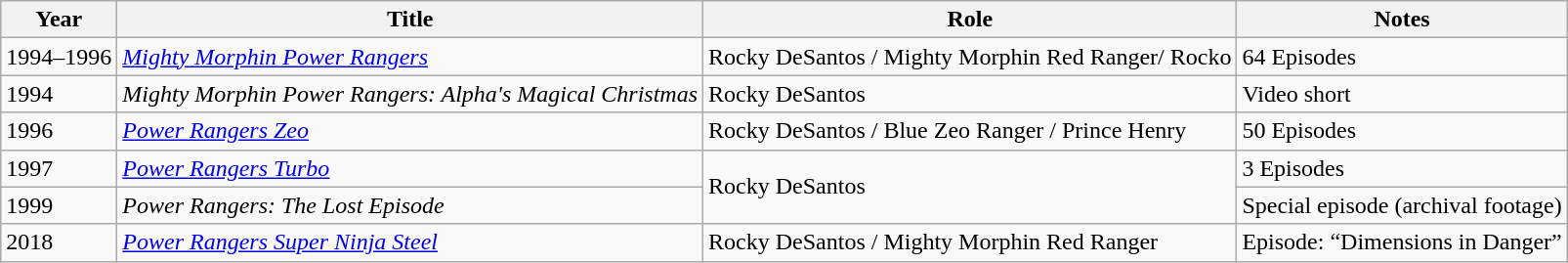<table class="wikitable">
<tr>
<th>Year</th>
<th>Title</th>
<th>Role</th>
<th>Notes</th>
</tr>
<tr>
<td>1994–1996</td>
<td><em><a href='#'>Mighty Morphin Power Rangers</a></em></td>
<td>Rocky DeSantos / Mighty Morphin Red Ranger/ Rocko</td>
<td>64 Episodes</td>
</tr>
<tr>
<td>1994</td>
<td><em>Mighty Morphin Power Rangers: Alpha's Magical Christmas</em></td>
<td>Rocky DeSantos</td>
<td>Video short</td>
</tr>
<tr>
<td>1996</td>
<td><em><a href='#'>Power Rangers Zeo</a></em></td>
<td>Rocky DeSantos / Blue Zeo Ranger / Prince Henry</td>
<td>50 Episodes</td>
</tr>
<tr>
<td>1997</td>
<td><em><a href='#'>Power Rangers Turbo</a></em></td>
<td rowspan="2">Rocky DeSantos</td>
<td>3 Episodes</td>
</tr>
<tr>
<td>1999</td>
<td><em>Power Rangers: The Lost Episode</em></td>
<td>Special episode (archival footage)</td>
</tr>
<tr>
<td>2018</td>
<td><em><a href='#'>Power Rangers Super Ninja Steel</a></em></td>
<td>Rocky DeSantos / Mighty Morphin Red Ranger</td>
<td>Episode: “Dimensions in Danger”</td>
</tr>
</table>
